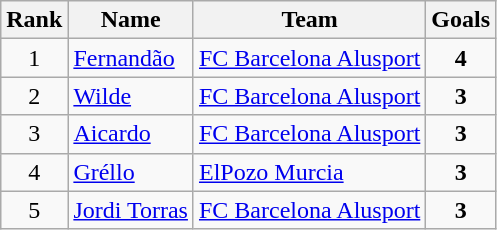<table class="wikitable" style="text-align: center;">
<tr>
<th>Rank</th>
<th>Name</th>
<th>Team</th>
<th>Goals</th>
</tr>
<tr>
<td>1</td>
<td style="text-align:left;"><a href='#'>Fernandão</a></td>
<td style="text-align:left;"><a href='#'>FC Barcelona Alusport</a></td>
<td><strong>4</strong></td>
</tr>
<tr>
<td>2</td>
<td style="text-align:left;"><a href='#'>Wilde</a></td>
<td style="text-align:left;"><a href='#'>FC Barcelona Alusport</a></td>
<td><strong>3</strong></td>
</tr>
<tr>
<td>3</td>
<td style="text-align:left;"><a href='#'>Aicardo</a></td>
<td style="text-align:left;"><a href='#'>FC Barcelona Alusport</a></td>
<td><strong>3</strong></td>
</tr>
<tr>
<td>4</td>
<td style="text-align:left;"><a href='#'>Gréllo</a></td>
<td style="text-align:left;"><a href='#'>ElPozo Murcia</a></td>
<td><strong>3</strong></td>
</tr>
<tr>
<td>5</td>
<td style="text-align:left;"><a href='#'>Jordi Torras</a></td>
<td style="text-align:left;"><a href='#'>FC Barcelona Alusport</a></td>
<td><strong>3</strong></td>
</tr>
</table>
